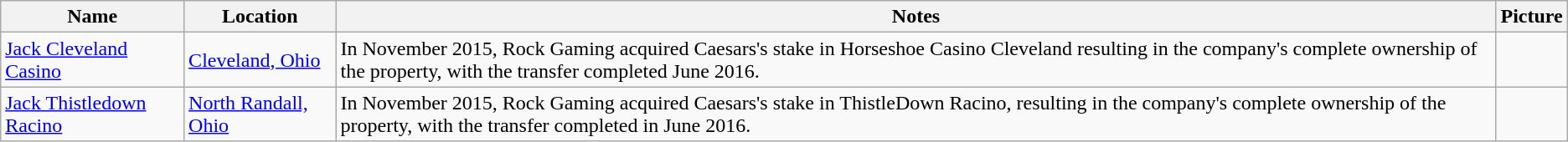<table class="wikitable sortable">
<tr>
<th>Name</th>
<th>Location</th>
<th>Notes</th>
<th>Picture</th>
</tr>
<tr>
<td><a href='#'>Jack Cleveland Casino</a></td>
<td><a href='#'>Cleveland, Ohio</a></td>
<td>In November 2015, Rock Gaming acquired Caesars's stake in Horseshoe Casino Cleveland resulting in the company's complete ownership of the property, with the transfer completed June 2016.</td>
<td></td>
</tr>
<tr>
<td><a href='#'>Jack Thistledown Racino</a></td>
<td><a href='#'>North Randall, Ohio</a></td>
<td>In November 2015, Rock Gaming acquired Caesars's stake in ThistleDown Racino, resulting in the company's complete ownership of the property, with the transfer completed in June 2016.</td>
<td></td>
</tr>
</table>
